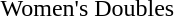<table>
<tr>
<td rowspan=2>Women's Doubles</td>
<td rowspan=2> <br> </td>
<td rowspan=2> <br> </td>
<td> <br> </td>
</tr>
<tr>
<td> <br> </td>
</tr>
<tr>
</tr>
</table>
